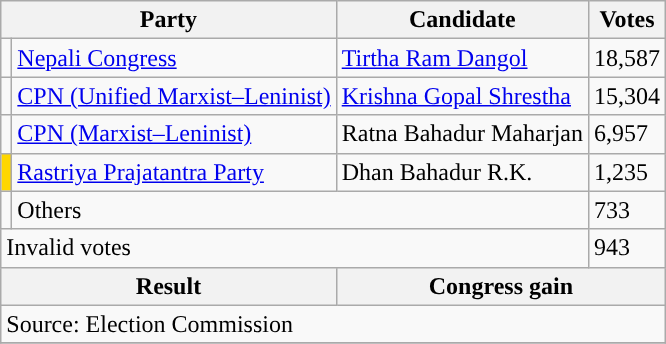<table class="wikitable">
<tr>
<th colspan="2">Party</th>
<th>Candidate</th>
<th>Votes</th>
</tr>
<tr>
<td style="background-color:"></td>
<td><a href='#'>Nepali Congress</a></td>
<td><a href='#'>Tirtha Ram Dangol</a></td>
<td>18,587</td>
</tr>
<tr>
<td style="background-color:"></td>
<td><a href='#'>CPN (Unified Marxist–Leninist)</a></td>
<td><a href='#'>Krishna Gopal Shrestha</a></td>
<td>15,304</td>
</tr>
<tr>
<td style="background-color:"></td>
<td><a href='#'>CPN (Marxist–Leninist)</a></td>
<td>Ratna Bahadur Maharjan</td>
<td>6,957</td>
</tr>
<tr>
<td style="background-color:gold"></td>
<td><a href='#'>Rastriya Prajatantra Party</a></td>
<td>Dhan Bahadur R.K.</td>
<td>1,235</td>
</tr>
<tr>
<td></td>
<td colspan="2">Others</td>
<td>733</td>
</tr>
<tr>
<td colspan="3">Invalid votes</td>
<td>943</td>
</tr>
<tr>
<th colspan="2">Result</th>
<th colspan="2">Congress gain</th>
</tr>
<tr>
<td colspan="4">Source: Election Commission</td>
</tr>
<tr>
</tr>
</table>
